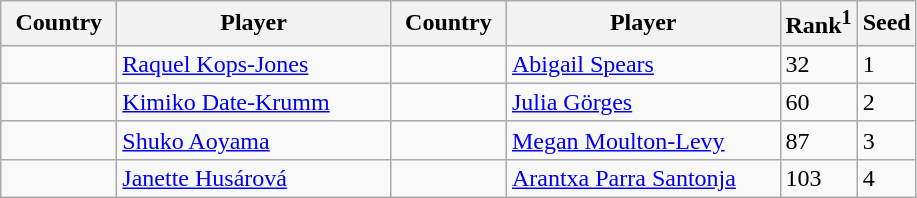<table class="sortable wikitable">
<tr>
<th width="70">Country</th>
<th width="175">Player</th>
<th width="70">Country</th>
<th width="175">Player</th>
<th>Rank<sup>1</sup></th>
<th>Seed</th>
</tr>
<tr>
<td></td>
<td><a href='#'>Raquel Kops-Jones</a></td>
<td></td>
<td><a href='#'>Abigail Spears</a></td>
<td>32</td>
<td>1</td>
</tr>
<tr>
<td></td>
<td><a href='#'>Kimiko Date-Krumm</a></td>
<td></td>
<td><a href='#'>Julia Görges</a></td>
<td>60</td>
<td>2</td>
</tr>
<tr>
<td></td>
<td><a href='#'>Shuko Aoyama</a></td>
<td></td>
<td><a href='#'>Megan Moulton-Levy</a></td>
<td>87</td>
<td>3</td>
</tr>
<tr>
<td></td>
<td><a href='#'>Janette Husárová</a></td>
<td></td>
<td><a href='#'>Arantxa Parra Santonja</a></td>
<td>103</td>
<td>4</td>
</tr>
</table>
